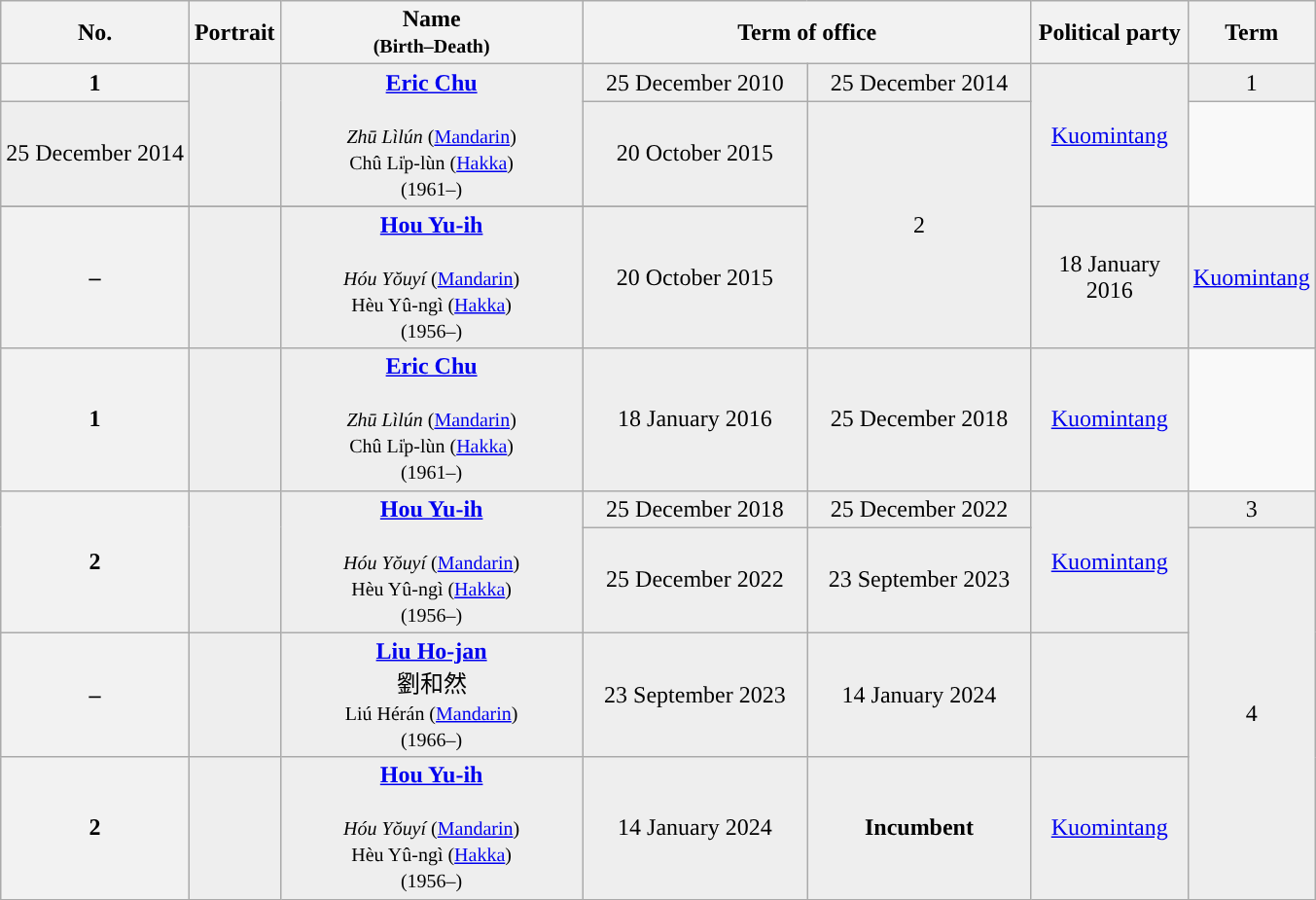<table class="wikitable" style="text-align:center">
<tr>
<th>No.</th>
<th>Portrait</th>
<th width="200">Name<br><small>(Birth–Death)</small></th>
<th colspan=2 width="300">Term of office</th>
<th width="100">Political party</th>
<th width = "50">Term</th>
</tr>
<tr - bgcolor=#EEEEEE>
<th style="background:">1</th>
<td rowspan=2 align=center></td>
<td rowspan=2 align=center><strong><a href='#'>Eric Chu</a></strong> <br><br><small><em>Zhū Lìlún</em> (<a href='#'>Mandarin</a>)<br>Chû Li̍p-lùn (<a href='#'>Hakka</a>)<br>(1961–)</small></td>
<td>25 December 2010</td>
<td>25 December 2014</td>
<td rowspan=2><a href='#'>Kuomintang</a></td>
<td>1</td>
</tr>
<tr - bgcolor=#EEEEEE>
<td>25 December 2014</td>
<td>20 October 2015</td>
<td rowspan=3>2</td>
</tr>
<tr ->
</tr>
<tr - bgcolor=#EEEEEE>
<th style="background:">–</th>
<td align=center></td>
<td><strong><a href='#'>Hou Yu-ih</a></strong> <br><br><small><em>Hóu Yŏuyí</em> (<a href='#'>Mandarin</a>)<br>Hèu Yû-ngì (<a href='#'>Hakka</a>)<br>(1956–)</small></td>
<td>20 October 2015</td>
<td>18 January 2016</td>
<td><a href='#'>Kuomintang</a></td>
</tr>
<tr - bgcolor=#EEEEEE>
<th style="background:">1</th>
<td align=center></td>
<td align=center><strong><a href='#'>Eric Chu</a></strong> <br><br><small><em>Zhū Lìlún</em> (<a href='#'>Mandarin</a>)<br>Chû Li̍p-lùn (<a href='#'>Hakka</a>)<br>(1961–)</small></td>
<td>18 January 2016</td>
<td>25 December 2018</td>
<td><a href='#'>Kuomintang</a></td>
</tr>
<tr - bgcolor=#EEEEEE>
<th rowspan=2 style="background:">2</th>
<td rowspan="2" align="center"></td>
<td rowspan="2"><strong><a href='#'>Hou Yu-ih</a></strong> <br><br><small><em>Hóu Yŏuyí</em> (<a href='#'>Mandarin</a>)<br>Hèu Yû-ngì (<a href='#'>Hakka</a>)<br>(1956–)</small></td>
<td>25 December 2018</td>
<td>25 December 2022</td>
<td rowspan="2"><a href='#'>Kuomintang</a></td>
<td>3</td>
</tr>
<tr - bgcolor=#EEEEEE>
<td>25 December 2022</td>
<td>23 September 2023</td>
<td rowspan=3>4</td>
</tr>
<tr - bgcolor=#EEEEEE>
<th style="background:">–</th>
<td></td>
<td><strong><a href='#'>Liu Ho-jan</a></strong><br>劉和然<br><small>Liú Hérán (<a href='#'>Mandarin</a>)<br>(1966–)</small></td>
<td>23 September 2023</td>
<td>14 January 2024</td>
<td></td>
</tr>
<tr - bgcolor=#EEEEEE>
<th style="background:">2</th>
<td align=center></td>
<td align=center><strong><a href='#'>Hou Yu-ih</a></strong> <br><br><small><em>Hóu Yŏuyí</em> (<a href='#'>Mandarin</a>)<br>Hèu Yû-ngì (<a href='#'>Hakka</a>)<br>(1956–)</small></td>
<td>14 January 2024</td>
<td><strong>Incumbent</strong></td>
<td><a href='#'>Kuomintang</a></td>
</tr>
</table>
